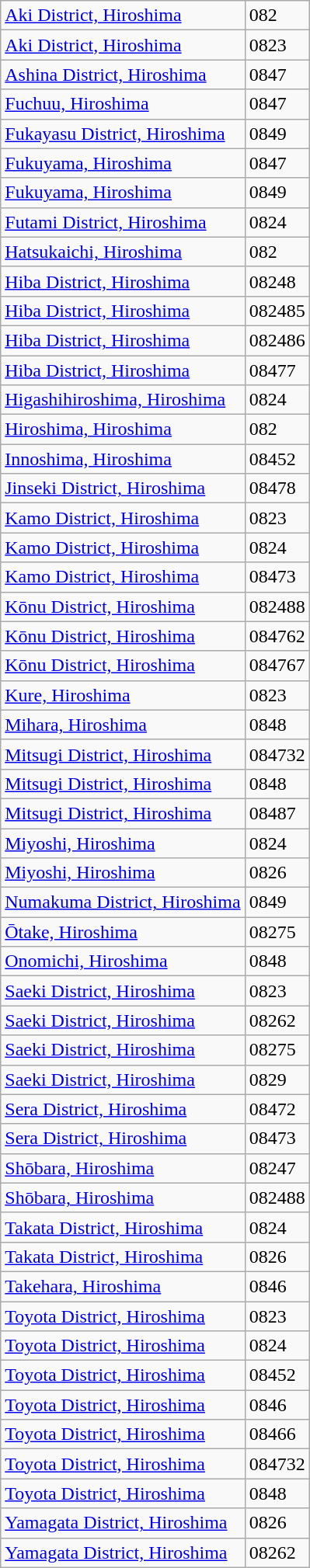<table class="wikitable">
<tr>
<td><a href='#'>Aki District, Hiroshima</a></td>
<td>082</td>
</tr>
<tr>
<td><a href='#'>Aki District, Hiroshima</a></td>
<td>0823</td>
</tr>
<tr>
<td><a href='#'>Ashina District, Hiroshima</a></td>
<td>0847</td>
</tr>
<tr>
<td><a href='#'>Fuchuu, Hiroshima</a></td>
<td>0847</td>
</tr>
<tr>
<td><a href='#'>Fukayasu District, Hiroshima</a></td>
<td>0849</td>
</tr>
<tr>
<td><a href='#'>Fukuyama, Hiroshima</a></td>
<td>0847</td>
</tr>
<tr>
<td><a href='#'>Fukuyama, Hiroshima</a></td>
<td>0849</td>
</tr>
<tr>
<td><a href='#'>Futami District, Hiroshima</a></td>
<td>0824</td>
</tr>
<tr>
<td><a href='#'>Hatsukaichi, Hiroshima</a></td>
<td>082</td>
</tr>
<tr>
<td><a href='#'>Hiba District, Hiroshima</a></td>
<td>08248</td>
</tr>
<tr>
<td><a href='#'>Hiba District, Hiroshima</a></td>
<td>082485</td>
</tr>
<tr>
<td><a href='#'>Hiba District, Hiroshima</a></td>
<td>082486</td>
</tr>
<tr>
<td><a href='#'>Hiba District, Hiroshima</a></td>
<td>08477</td>
</tr>
<tr>
<td><a href='#'>Higashihiroshima, Hiroshima</a></td>
<td>0824</td>
</tr>
<tr>
<td><a href='#'>Hiroshima, Hiroshima</a></td>
<td>082</td>
</tr>
<tr>
<td><a href='#'>Innoshima, Hiroshima</a></td>
<td>08452</td>
</tr>
<tr>
<td><a href='#'>Jinseki District, Hiroshima</a></td>
<td>08478</td>
</tr>
<tr>
<td><a href='#'>Kamo District, Hiroshima</a></td>
<td>0823</td>
</tr>
<tr>
<td><a href='#'>Kamo District, Hiroshima</a></td>
<td>0824</td>
</tr>
<tr>
<td><a href='#'>Kamo District, Hiroshima</a></td>
<td>08473</td>
</tr>
<tr>
<td><a href='#'>Kōnu District, Hiroshima</a></td>
<td>082488</td>
</tr>
<tr>
<td><a href='#'>Kōnu District, Hiroshima</a></td>
<td>084762</td>
</tr>
<tr>
<td><a href='#'>Kōnu District, Hiroshima</a></td>
<td>084767</td>
</tr>
<tr>
<td><a href='#'>Kure, Hiroshima</a></td>
<td>0823</td>
</tr>
<tr>
<td><a href='#'>Mihara, Hiroshima</a></td>
<td>0848</td>
</tr>
<tr>
<td><a href='#'>Mitsugi District, Hiroshima</a></td>
<td>084732</td>
</tr>
<tr>
<td><a href='#'>Mitsugi District, Hiroshima</a></td>
<td>0848</td>
</tr>
<tr>
<td><a href='#'>Mitsugi District, Hiroshima</a></td>
<td>08487</td>
</tr>
<tr>
<td><a href='#'>Miyoshi, Hiroshima</a></td>
<td>0824</td>
</tr>
<tr>
<td><a href='#'>Miyoshi, Hiroshima</a></td>
<td>0826</td>
</tr>
<tr>
<td><a href='#'>Numakuma District, Hiroshima</a></td>
<td>0849</td>
</tr>
<tr>
<td><a href='#'>Ōtake, Hiroshima</a></td>
<td>08275</td>
</tr>
<tr>
<td><a href='#'>Onomichi, Hiroshima</a></td>
<td>0848</td>
</tr>
<tr>
<td><a href='#'>Saeki District, Hiroshima</a></td>
<td>0823</td>
</tr>
<tr>
<td><a href='#'>Saeki District, Hiroshima</a></td>
<td>08262</td>
</tr>
<tr>
<td><a href='#'>Saeki District, Hiroshima</a></td>
<td>08275</td>
</tr>
<tr>
<td><a href='#'>Saeki District, Hiroshima</a></td>
<td>0829</td>
</tr>
<tr>
<td><a href='#'>Sera District, Hiroshima</a></td>
<td>08472</td>
</tr>
<tr>
<td><a href='#'>Sera District, Hiroshima</a></td>
<td>08473</td>
</tr>
<tr>
<td><a href='#'>Shōbara, Hiroshima</a></td>
<td>08247</td>
</tr>
<tr>
<td><a href='#'>Shōbara, Hiroshima</a></td>
<td>082488</td>
</tr>
<tr>
<td><a href='#'>Takata District, Hiroshima</a></td>
<td>0824</td>
</tr>
<tr>
<td><a href='#'>Takata District, Hiroshima</a></td>
<td>0826</td>
</tr>
<tr>
<td><a href='#'>Takehara, Hiroshima</a></td>
<td>0846</td>
</tr>
<tr>
<td><a href='#'>Toyota District, Hiroshima</a></td>
<td>0823</td>
</tr>
<tr>
<td><a href='#'>Toyota District, Hiroshima</a></td>
<td>0824</td>
</tr>
<tr>
<td><a href='#'>Toyota District, Hiroshima</a></td>
<td>08452</td>
</tr>
<tr>
<td><a href='#'>Toyota District, Hiroshima</a></td>
<td>0846</td>
</tr>
<tr>
<td><a href='#'>Toyota District, Hiroshima</a></td>
<td>08466</td>
</tr>
<tr>
<td><a href='#'>Toyota District, Hiroshima</a></td>
<td>084732</td>
</tr>
<tr>
<td><a href='#'>Toyota District, Hiroshima</a></td>
<td>0848</td>
</tr>
<tr>
<td><a href='#'>Yamagata District, Hiroshima</a></td>
<td>0826</td>
</tr>
<tr>
<td><a href='#'>Yamagata District, Hiroshima</a></td>
<td>08262</td>
</tr>
</table>
